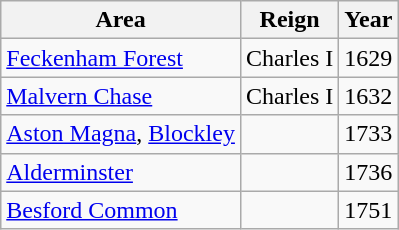<table class="wikitable floatright">
<tr>
<th>Area</th>
<th>Reign</th>
<th>Year</th>
</tr>
<tr>
<td><a href='#'>Feckenham Forest</a></td>
<td>Charles I</td>
<td>1629</td>
</tr>
<tr>
<td><a href='#'>Malvern Chase</a></td>
<td>Charles I</td>
<td>1632</td>
</tr>
<tr>
<td><a href='#'>Aston Magna</a>, <a href='#'>Blockley</a></td>
<td></td>
<td>1733</td>
</tr>
<tr>
<td><a href='#'>Alderminster</a></td>
<td></td>
<td>1736</td>
</tr>
<tr>
<td><a href='#'>Besford Common</a></td>
<td></td>
<td>1751</td>
</tr>
</table>
